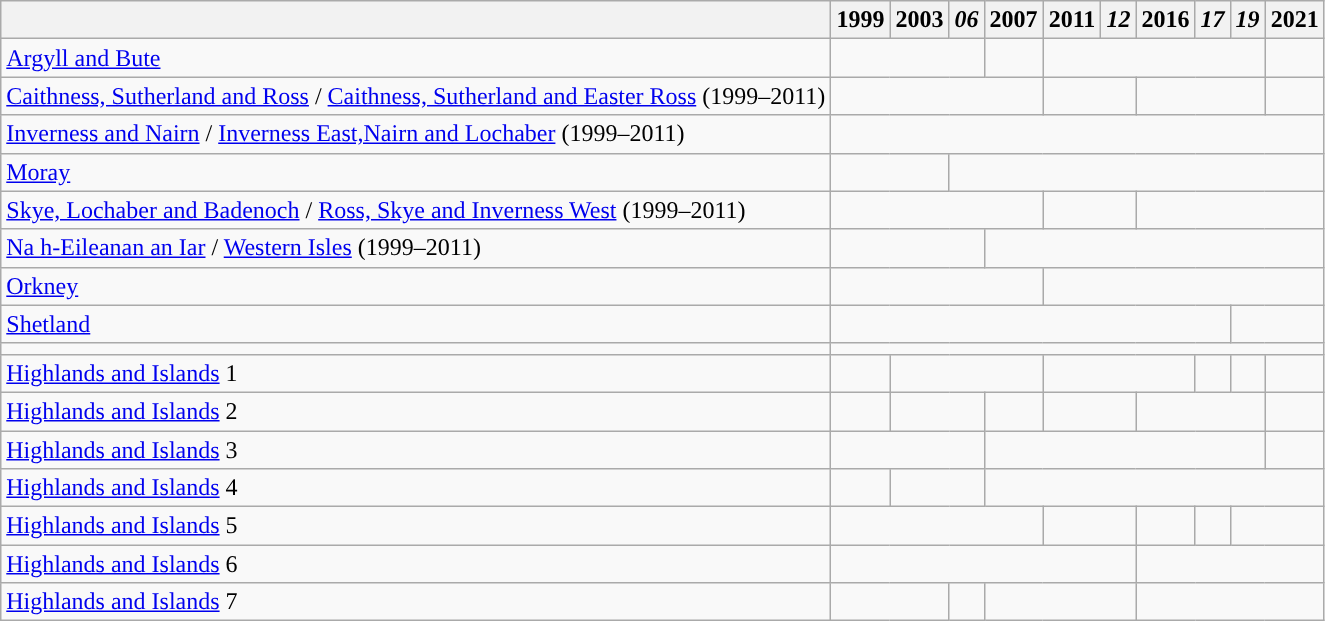<table class="wikitable">
<tr>
<th></th>
<th>1999</th>
<th>2003</th>
<th><em>06</em></th>
<th>2007</th>
<th>2011</th>
<th><em>12</em></th>
<th>2016</th>
<th><em>17</em></th>
<th><em>19</em></th>
<th>2021</th>
</tr>
<tr>
<td><a href='#'>Argyll and Bute</a></td>
<td colspan="3"><a href='#'></a></td>
<td><a href='#'></a></td>
<td colspan="5"><a href='#'></a></td>
<td><a href='#'></a></td>
</tr>
<tr>
<td><a href='#'>Caithness, Sutherland and Ross</a> / <a href='#'>Caithness, Sutherland and Easter Ross</a> (1999–2011)</td>
<td colspan="4"><a href='#'></a></td>
<td colspan="2"><a href='#'></a></td>
<td colspan="3"><a href='#'></a></td>
<td><a href='#'></a></td>
</tr>
<tr>
<td><a href='#'>Inverness and Nairn</a> / <a href='#'>Inverness East,Nairn and Lochaber</a> (1999–2011)</td>
<td colspan="10"><a href='#'></a></td>
</tr>
<tr>
<td><a href='#'>Moray</a></td>
<td colspan="2"><a href='#'></a></td>
<td colspan="8"><a href='#'></a></td>
</tr>
<tr>
<td><a href='#'>Skye, Lochaber and Badenoch</a> / <a href='#'>Ross, Skye and Inverness West</a> (1999–2011)</td>
<td colspan="4"><a href='#'></a></td>
<td colspan="2"><a href='#'></a></td>
<td colspan="4"><a href='#'></a></td>
</tr>
<tr>
<td><a href='#'>Na h-Eileanan an Iar</a> / <a href='#'>Western Isles</a> (1999–2011)</td>
<td colspan="3"><a href='#'></a></td>
<td colspan="7"><a href='#'></a></td>
</tr>
<tr>
<td><a href='#'>Orkney</a></td>
<td colspan="4"><a href='#'></a></td>
<td colspan="6"><a href='#'></a></td>
</tr>
<tr>
<td><a href='#'>Shetland</a></td>
<td colspan="8"><a href='#'></a></td>
<td colspan="2"><a href='#'></a></td>
</tr>
<tr>
<td></td>
<td colspan="10"></td>
</tr>
<tr>
<td><a href='#'>Highlands and Islands</a> 1</td>
<td><a href='#'></a></td>
<td colspan="3"><a href='#'></a></td>
<td colspan="3"><a href='#'></a></td>
<td><a href='#'></a></td>
<td><a href='#'></a></td>
<td><a href='#'></a></td>
</tr>
<tr>
<td><a href='#'>Highlands and Islands</a> 2</td>
<td><a href='#'></a></td>
<td colspan="2"><a href='#'></a></td>
<td><a href='#'></a></td>
<td colspan="2"><a href='#'></a></td>
<td colspan="3"><a href='#'></a></td>
<td><a href='#'></a></td>
</tr>
<tr>
<td><a href='#'>Highlands and Islands</a> 3</td>
<td colspan="3"><a href='#'></a></td>
<td colspan="6"><a href='#'></a></td>
<td><a href='#'></a></td>
</tr>
<tr>
<td><a href='#'>Highlands and Islands</a> 4</td>
<td><a href='#'></a></td>
<td colspan="2"><a href='#'></a></td>
<td colspan="7"><a href='#'></a></td>
</tr>
<tr>
<td><a href='#'>Highlands and Islands</a> 5</td>
<td colspan="4"><a href='#'></a></td>
<td colspan="2"><a href='#'></a></td>
<td><a href='#'></a></td>
<td><a href='#'></a></td>
<td colspan="3"><a href='#'></a></td>
</tr>
<tr>
<td><a href='#'>Highlands and Islands</a> 6</td>
<td colspan="6"><a href='#'></a></td>
<td colspan="4"><a href='#'></a></td>
</tr>
<tr>
<td><a href='#'>Highlands and Islands</a> 7</td>
<td colspan="2"><a href='#'></a></td>
<td><a href='#'></a></td>
<td colspan="3"><a href='#'></a></td>
<td colspan="4"><a href='#'></a></td>
</tr>
</table>
